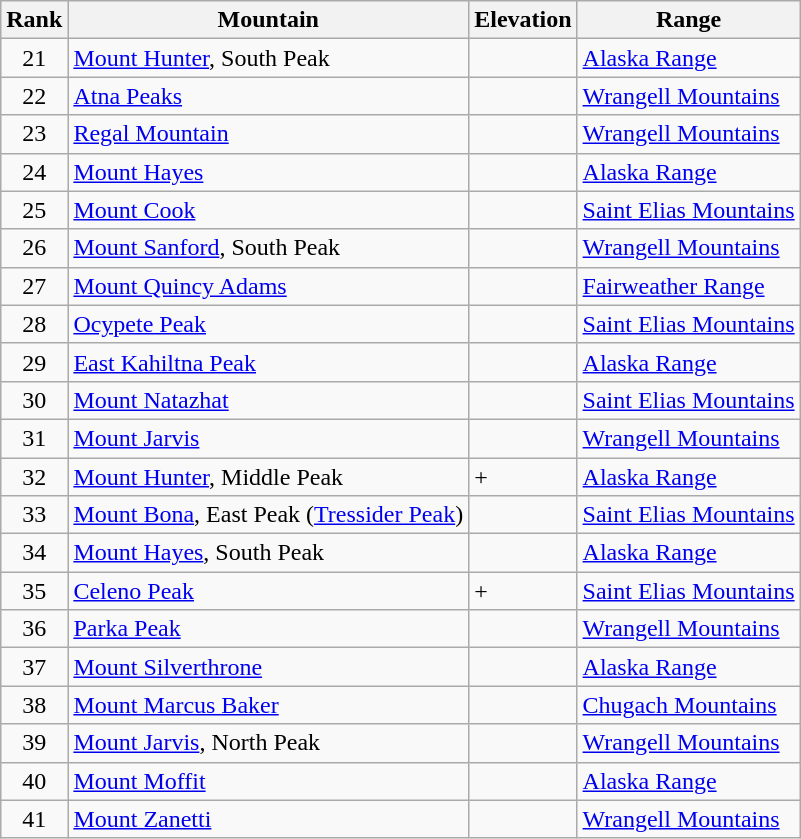<table class="wikitable">
<tr>
<th>Rank</th>
<th>Mountain</th>
<th>Elevation</th>
<th>Range</th>
</tr>
<tr>
<td align=center>21</td>
<td><a href='#'>Mount Hunter</a>, South Peak</td>
<td></td>
<td><a href='#'>Alaska Range</a></td>
</tr>
<tr>
<td align=center>22</td>
<td><a href='#'>Atna Peaks</a></td>
<td></td>
<td><a href='#'>Wrangell Mountains</a></td>
</tr>
<tr>
<td align=center>23</td>
<td><a href='#'>Regal Mountain</a></td>
<td></td>
<td><a href='#'>Wrangell Mountains</a></td>
</tr>
<tr>
<td align=center>24</td>
<td><a href='#'>Mount Hayes</a></td>
<td></td>
<td><a href='#'>Alaska Range</a></td>
</tr>
<tr>
<td align=center>25</td>
<td><a href='#'>Mount Cook</a></td>
<td></td>
<td><a href='#'>Saint Elias Mountains</a></td>
</tr>
<tr>
<td align=center>26</td>
<td><a href='#'>Mount Sanford</a>, South Peak</td>
<td></td>
<td><a href='#'>Wrangell Mountains</a></td>
</tr>
<tr>
<td align=center>27</td>
<td><a href='#'>Mount Quincy Adams</a></td>
<td></td>
<td><a href='#'>Fairweather Range</a></td>
</tr>
<tr>
<td align=center>28</td>
<td><a href='#'>Ocypete Peak</a></td>
<td></td>
<td><a href='#'>Saint Elias Mountains</a></td>
</tr>
<tr>
<td align=center>29</td>
<td><a href='#'>East Kahiltna Peak</a></td>
<td></td>
<td><a href='#'>Alaska Range</a></td>
</tr>
<tr>
<td align=center>30</td>
<td><a href='#'>Mount Natazhat</a></td>
<td></td>
<td><a href='#'>Saint Elias Mountains</a></td>
</tr>
<tr>
<td align=center>31</td>
<td><a href='#'>Mount Jarvis</a></td>
<td></td>
<td><a href='#'>Wrangell Mountains</a></td>
</tr>
<tr>
<td align=center>32</td>
<td><a href='#'>Mount Hunter</a>, Middle Peak</td>
<td> + </td>
<td><a href='#'>Alaska Range</a></td>
</tr>
<tr>
<td align=center>33</td>
<td><a href='#'>Mount Bona</a>, East Peak (<a href='#'>Tressider Peak</a>)</td>
<td></td>
<td><a href='#'>Saint Elias Mountains</a></td>
</tr>
<tr>
<td align=center>34</td>
<td><a href='#'>Mount Hayes</a>, South Peak</td>
<td></td>
<td><a href='#'>Alaska Range</a></td>
</tr>
<tr>
<td align=center>35</td>
<td><a href='#'>Celeno Peak</a></td>
<td> + </td>
<td><a href='#'>Saint Elias Mountains</a></td>
</tr>
<tr>
<td align=center>36</td>
<td><a href='#'>Parka Peak</a></td>
<td></td>
<td><a href='#'>Wrangell Mountains</a></td>
</tr>
<tr>
<td align=center>37</td>
<td><a href='#'>Mount Silverthrone</a></td>
<td></td>
<td><a href='#'>Alaska Range</a></td>
</tr>
<tr>
<td align=center>38</td>
<td><a href='#'>Mount Marcus Baker</a></td>
<td></td>
<td><a href='#'>Chugach Mountains</a></td>
</tr>
<tr>
<td align=center>39</td>
<td><a href='#'>Mount Jarvis</a>, North Peak</td>
<td></td>
<td><a href='#'>Wrangell Mountains</a></td>
</tr>
<tr>
<td align=center>40</td>
<td><a href='#'>Mount Moffit</a></td>
<td></td>
<td><a href='#'>Alaska Range</a></td>
</tr>
<tr>
<td align=center>41</td>
<td><a href='#'>Mount Zanetti</a></td>
<td></td>
<td><a href='#'>Wrangell Mountains</a></td>
</tr>
</table>
